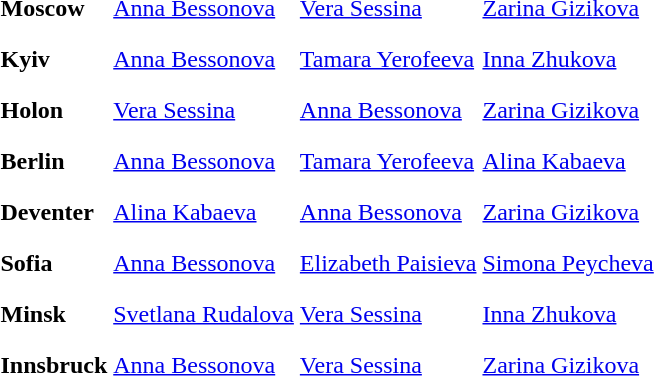<table>
<tr>
<th scope=row style="text-align:left">Moscow</th>
<td style="height:30px;"> <a href='#'>Anna Bessonova</a></td>
<td style="height:30px;"> <a href='#'>Vera Sessina</a></td>
<td style="height:30px;"> <a href='#'>Zarina Gizikova</a></td>
</tr>
<tr>
<th scope=row style="text-align:left">Kyiv</th>
<td style="height:30px;"> <a href='#'>Anna Bessonova</a></td>
<td style="height:30px;"> <a href='#'>Tamara Yerofeeva</a></td>
<td style="height:30px;"> <a href='#'>Inna Zhukova</a></td>
</tr>
<tr>
<th scope=row style="text-align:left">Holon</th>
<td style="height:30px;"> <a href='#'>Vera Sessina</a></td>
<td style="height:30px;"> <a href='#'>Anna Bessonova</a></td>
<td style="height:30px;"> <a href='#'>Zarina Gizikova</a></td>
</tr>
<tr>
<th scope=row style="text-align:left">Berlin</th>
<td style="height:30px;"> <a href='#'>Anna Bessonova</a></td>
<td style="height:30px;"> <a href='#'>Tamara Yerofeeva</a></td>
<td style="height:30px;"> <a href='#'>Alina Kabaeva</a></td>
</tr>
<tr>
<th scope=row style="text-align:left">Deventer</th>
<td style="height:30px;"> <a href='#'>Alina Kabaeva</a></td>
<td style="height:30px;"> <a href='#'>Anna Bessonova</a></td>
<td style="height:30px;"> <a href='#'>Zarina Gizikova</a></td>
</tr>
<tr>
<th scope=row style="text-align:left">Sofia</th>
<td style="height:30px;"> <a href='#'>Anna Bessonova</a></td>
<td style="height:30px;"> <a href='#'>Elizabeth Paisieva</a></td>
<td style="height:30px;"> <a href='#'>Simona Peycheva</a></td>
</tr>
<tr>
<th scope=row style="text-align:left">Minsk</th>
<td style="height:30px;"> <a href='#'>Svetlana Rudalova</a></td>
<td style="height:30px;"> <a href='#'>Vera Sessina</a></td>
<td style="height:30px;"> <a href='#'>Inna Zhukova</a></td>
</tr>
<tr>
<th scope=row style="text-align:left">Innsbruck</th>
<td style="height:30px;"> <a href='#'>Anna Bessonova</a></td>
<td style="height:30px;"> <a href='#'>Vera Sessina</a></td>
<td style="height:30px;"> <a href='#'>Zarina Gizikova</a></td>
</tr>
<tr>
</tr>
</table>
